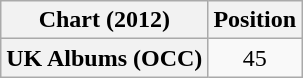<table class="wikitable  plainrowheaders" style="text-align:center">
<tr>
<th scope="col">Chart (2012)</th>
<th scope="col">Position</th>
</tr>
<tr>
<th scope="row">UK Albums (OCC)</th>
<td>45</td>
</tr>
</table>
